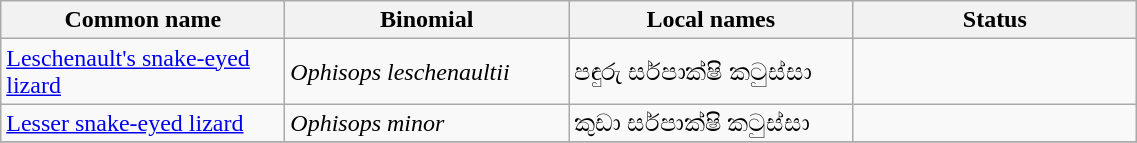<table width=60% class="wikitable">
<tr>
<th width=20%>Common name</th>
<th width=20%>Binomial</th>
<th width=20%>Local names</th>
<th width=20%>Status</th>
</tr>
<tr>
<td><a href='#'>Leschenault's snake-eyed lizard</a><br></td>
<td><em>Ophisops leschenaultii</em></td>
<td>පඳුරු සර්පාක්ෂි කටුස්සා</td>
<td></td>
</tr>
<tr>
<td><a href='#'>Lesser snake-eyed lizard</a></td>
<td><em>Ophisops minor</em></td>
<td>කුඩා සර්පාක්ෂි කටුස්සා</td>
<td></td>
</tr>
<tr>
</tr>
</table>
